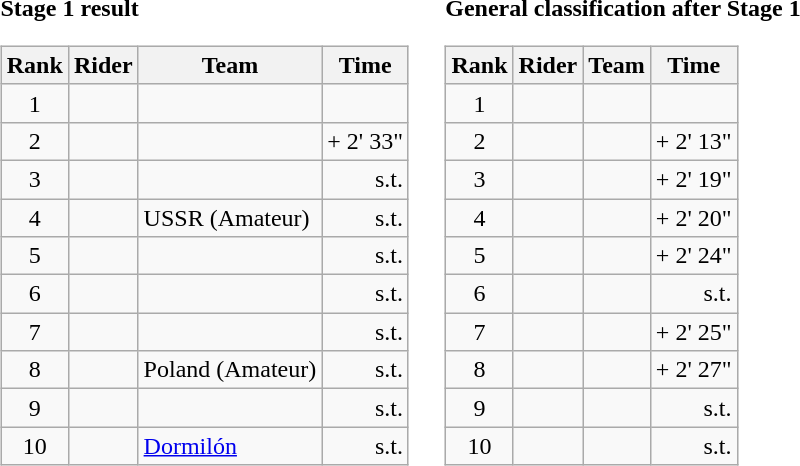<table>
<tr>
<td><strong>Stage 1 result</strong><br><table class="wikitable">
<tr>
<th scope="col">Rank</th>
<th scope="col">Rider</th>
<th scope="col">Team</th>
<th scope="col">Time</th>
</tr>
<tr>
<td style="text-align:center;">1</td>
<td></td>
<td></td>
<td style="text-align:right;"></td>
</tr>
<tr>
<td style="text-align:center;">2</td>
<td></td>
<td></td>
<td style="text-align:right;">+ 2' 33"</td>
</tr>
<tr>
<td style="text-align:center;">3</td>
<td></td>
<td></td>
<td style="text-align:right;">s.t.</td>
</tr>
<tr>
<td style="text-align:center;">4</td>
<td></td>
<td>USSR (Amateur)</td>
<td style="text-align:right;">s.t.</td>
</tr>
<tr>
<td style="text-align:center;">5</td>
<td></td>
<td></td>
<td style="text-align:right;">s.t.</td>
</tr>
<tr>
<td style="text-align:center;">6</td>
<td></td>
<td></td>
<td style="text-align:right;">s.t.</td>
</tr>
<tr>
<td style="text-align:center;">7</td>
<td></td>
<td></td>
<td style="text-align:right;">s.t.</td>
</tr>
<tr>
<td style="text-align:center;">8</td>
<td></td>
<td>Poland (Amateur)</td>
<td style="text-align:right;">s.t.</td>
</tr>
<tr>
<td style="text-align:center;">9</td>
<td></td>
<td></td>
<td style="text-align:right;">s.t.</td>
</tr>
<tr>
<td style="text-align:center;">10</td>
<td></td>
<td><a href='#'>Dormilón</a></td>
<td style="text-align:right;">s.t.</td>
</tr>
</table>
</td>
<td></td>
<td><strong>General classification after Stage 1</strong><br><table class="wikitable">
<tr>
<th scope="col">Rank</th>
<th scope="col">Rider</th>
<th scope="col">Team</th>
<th scope="col">Time</th>
</tr>
<tr>
<td style="text-align:center;">1</td>
<td></td>
<td></td>
<td style="text-align:right;"></td>
</tr>
<tr>
<td style="text-align:center;">2</td>
<td></td>
<td></td>
<td style="text-align:right;">+ 2' 13"</td>
</tr>
<tr>
<td style="text-align:center;">3</td>
<td></td>
<td></td>
<td style="text-align:right;">+ 2' 19"</td>
</tr>
<tr>
<td style="text-align:center;">4</td>
<td></td>
<td></td>
<td style="text-align:right;">+ 2' 20"</td>
</tr>
<tr>
<td style="text-align:center;">5</td>
<td></td>
<td></td>
<td style="text-align:right;">+ 2' 24"</td>
</tr>
<tr>
<td style="text-align:center;">6</td>
<td></td>
<td></td>
<td style="text-align:right;">s.t.</td>
</tr>
<tr>
<td style="text-align:center;">7</td>
<td></td>
<td></td>
<td style="text-align:right;">+ 2' 25"</td>
</tr>
<tr>
<td style="text-align:center;">8</td>
<td></td>
<td></td>
<td style="text-align:right;">+ 2' 27"</td>
</tr>
<tr>
<td style="text-align:center;">9</td>
<td></td>
<td></td>
<td style="text-align:right;">s.t.</td>
</tr>
<tr>
<td style="text-align:center;">10</td>
<td></td>
<td></td>
<td style="text-align:right;">s.t.</td>
</tr>
</table>
</td>
</tr>
</table>
